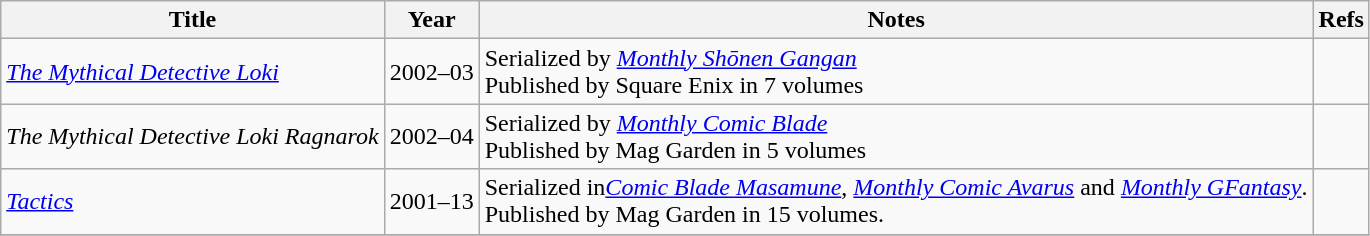<table class="wikitable sortable">
<tr>
<th>Title</th>
<th>Year</th>
<th>Notes</th>
<th>Refs</th>
</tr>
<tr>
<td><em><a href='#'>The Mythical Detective Loki</a></em></td>
<td>2002–03</td>
<td>Serialized by <em><a href='#'>Monthly Shōnen Gangan</a></em><br>Published by Square Enix in 7 volumes</td>
<td></td>
</tr>
<tr>
<td><em>The Mythical Detective Loki Ragnarok</em></td>
<td>2002–04</td>
<td>Serialized by <em><a href='#'>Monthly Comic Blade</a></em><br>Published by Mag Garden in 5 volumes</td>
<td></td>
</tr>
<tr>
<td><em><a href='#'>Tactics</a></em></td>
<td>2001–13</td>
<td>Serialized in<em><a href='#'>Comic Blade Masamune</a></em>, <em><a href='#'>Monthly Comic Avarus</a></em> and <em><a href='#'>Monthly GFantasy</a></em>.<br>Published by Mag Garden in 15 volumes.</td>
<td></td>
</tr>
<tr>
</tr>
</table>
